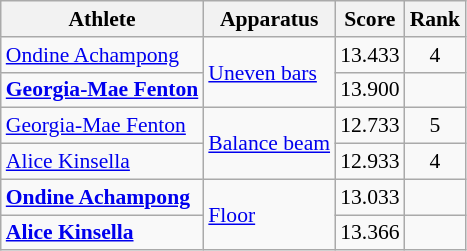<table class=wikitable style=font-size:90%;text-align:center>
<tr>
<th>Athlete</th>
<th>Apparatus</th>
<th>Score</th>
<th>Rank</th>
</tr>
<tr align=center>
<td align=left><a href='#'>Ondine Achampong</a></td>
<td align=left rowspan=2><a href='#'>Uneven bars</a></td>
<td>13.433</td>
<td>4</td>
</tr>
<tr>
<td align=left><strong><a href='#'>Georgia-Mae Fenton</a></strong></td>
<td>13.900</td>
<td></td>
</tr>
<tr>
<td align=left><a href='#'>Georgia-Mae Fenton</a></td>
<td align=left rowspan=2><a href='#'>Balance beam</a></td>
<td>12.733</td>
<td>5</td>
</tr>
<tr>
<td align=left><a href='#'>Alice Kinsella</a></td>
<td>12.933</td>
<td>4</td>
</tr>
<tr>
<td align=left><strong><a href='#'>Ondine Achampong</a></strong></td>
<td align=left rowspan=2><a href='#'>Floor</a></td>
<td>13.033</td>
<td></td>
</tr>
<tr>
<td align=left><strong><a href='#'>Alice Kinsella</a></strong></td>
<td>13.366</td>
<td></td>
</tr>
</table>
